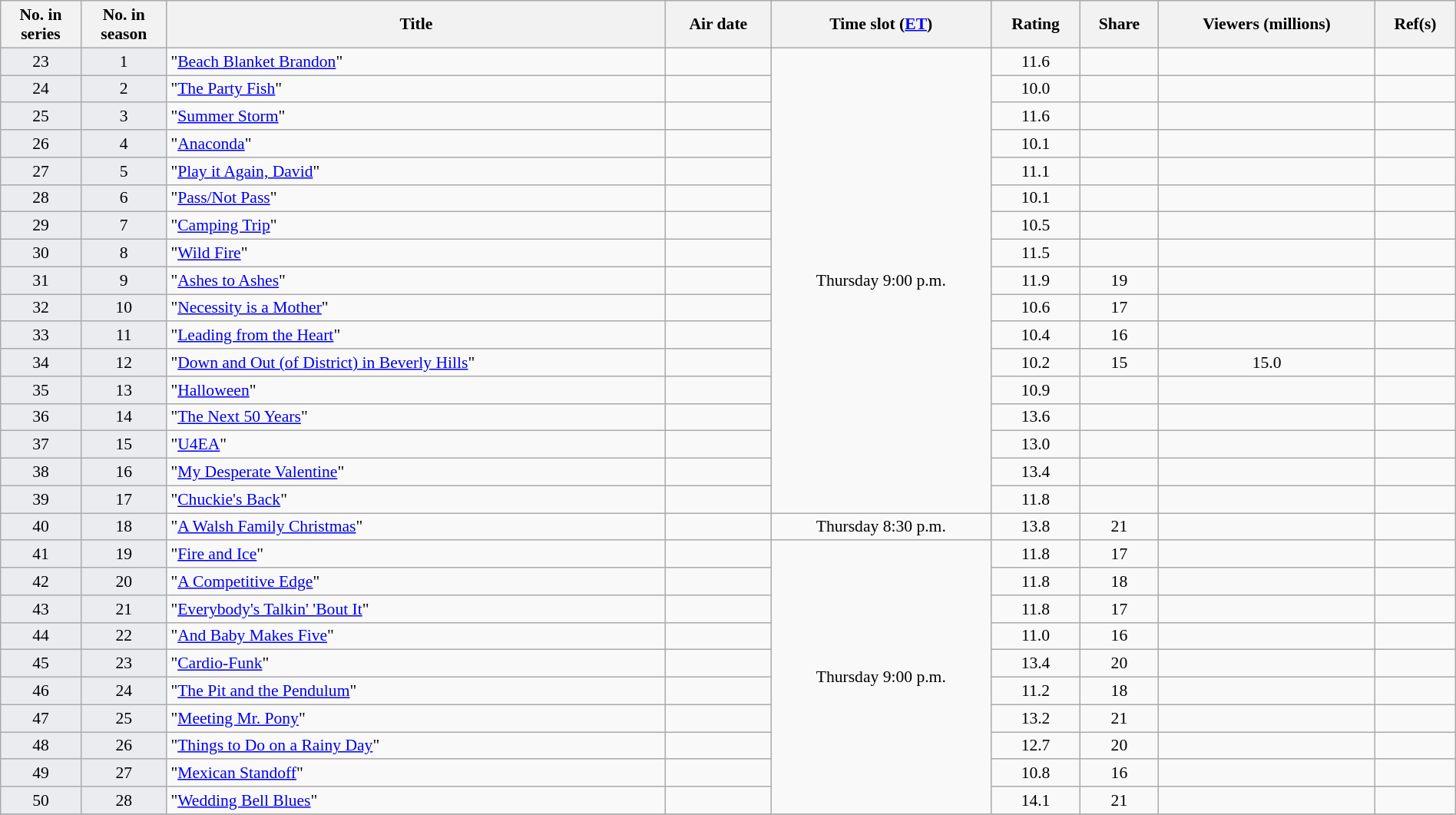<table class="wikitable sortable" style="font-size:90%; text-align:center; width: 100%; margin-left: auto; margin-right: auto;">
<tr>
<th>No. in<br>series</th>
<th>No. in<br>season</th>
<th>Title</th>
<th>Air date</th>
<th>Time slot (<a href='#'>ET</a>)</th>
<th>Rating</th>
<th>Share</th>
<th>Viewers (millions)</th>
<th>Ref(s)</th>
</tr>
<tr>
<td style="text-align:center; background:#eaecf0;">23</td>
<td style="text-align:center; background:#eaecf0;">1</td>
<td style="text-align:left">"<a href='#'>Beach Blanket Brandon</a>"</td>
<td style="text-align:left"></td>
<td style="text-align:center" rowspan=17>Thursday 9:00 p.m.</td>
<td>11.6</td>
<td></td>
<td></td>
<td></td>
</tr>
<tr>
<td style="text-align:center; background:#eaecf0;">24</td>
<td style="text-align:center; background:#eaecf0;">2</td>
<td style="text-align:left">"<a href='#'>The Party Fish</a>"</td>
<td style="text-align:left"></td>
<td>10.0</td>
<td></td>
<td></td>
<td></td>
</tr>
<tr>
<td style="text-align:center; background:#eaecf0;">25</td>
<td style="text-align:center; background:#eaecf0;">3</td>
<td style="text-align:left">"<a href='#'>Summer Storm</a>"</td>
<td style="text-align:left"></td>
<td>11.6</td>
<td></td>
<td></td>
<td></td>
</tr>
<tr>
<td style="text-align:center; background:#eaecf0;">26</td>
<td style="text-align:center; background:#eaecf0;">4</td>
<td style="text-align:left">"<a href='#'>Anaconda</a>"</td>
<td style="text-align:left"></td>
<td>10.1</td>
<td></td>
<td></td>
<td></td>
</tr>
<tr>
<td style="text-align:center; background:#eaecf0;">27</td>
<td style="text-align:center; background:#eaecf0;">5</td>
<td style="text-align:left">"<a href='#'>Play it Again, David</a>"</td>
<td style="text-align:left"></td>
<td>11.1</td>
<td></td>
<td></td>
<td></td>
</tr>
<tr>
<td style="text-align:center; background:#eaecf0;">28</td>
<td style="text-align:center; background:#eaecf0;">6</td>
<td style="text-align:left">"<a href='#'>Pass/Not Pass</a>"</td>
<td style="text-align:left"></td>
<td>10.1</td>
<td></td>
<td></td>
<td></td>
</tr>
<tr>
<td style="text-align:center; background:#eaecf0;">29</td>
<td style="text-align:center; background:#eaecf0;">7</td>
<td style="text-align:left">"<a href='#'>Camping Trip</a>"</td>
<td style="text-align:left"></td>
<td>10.5</td>
<td></td>
<td></td>
<td></td>
</tr>
<tr>
<td style="text-align:center; background:#eaecf0;">30</td>
<td style="text-align:center; background:#eaecf0;">8</td>
<td style="text-align:left">"<a href='#'>Wild Fire</a>"</td>
<td style="text-align:left"></td>
<td>11.5</td>
<td></td>
<td></td>
<td></td>
</tr>
<tr>
<td style="text-align:center; background:#eaecf0;">31</td>
<td style="text-align:center; background:#eaecf0;">9</td>
<td style="text-align:left">"<a href='#'>Ashes to Ashes</a>"</td>
<td style="text-align:left"></td>
<td>11.9</td>
<td>19</td>
<td></td>
<td></td>
</tr>
<tr>
<td style="text-align:center; background:#eaecf0;">32</td>
<td style="text-align:center; background:#eaecf0;">10</td>
<td style="text-align:left">"<a href='#'>Necessity is a Mother</a>"</td>
<td style="text-align:left"></td>
<td>10.6</td>
<td>17</td>
<td></td>
<td></td>
</tr>
<tr>
<td style="text-align:center; background:#eaecf0;">33</td>
<td style="text-align:center; background:#eaecf0;">11</td>
<td style="text-align:left">"<a href='#'>Leading from the Heart</a>"</td>
<td style="text-align:left"></td>
<td>10.4</td>
<td>16</td>
<td></td>
<td></td>
</tr>
<tr>
<td style="text-align:center; background:#eaecf0;">34</td>
<td style="text-align:center; background:#eaecf0;">12</td>
<td style="text-align:left">"<a href='#'>Down and Out (of District) in Beverly Hills</a>"</td>
<td style="text-align:left"></td>
<td>10.2</td>
<td>15</td>
<td>15.0</td>
<td></td>
</tr>
<tr>
<td style="text-align:center; background:#eaecf0;">35</td>
<td style="text-align:center; background:#eaecf0;">13</td>
<td style="text-align:left">"<a href='#'>Halloween</a>"</td>
<td style="text-align:left"></td>
<td>10.9</td>
<td></td>
<td></td>
<td></td>
</tr>
<tr>
<td style="text-align:center; background:#eaecf0;">36</td>
<td style="text-align:center; background:#eaecf0;">14</td>
<td style="text-align:left">"<a href='#'>The Next 50 Years</a>"</td>
<td style="text-align:left"></td>
<td>13.6</td>
<td></td>
<td></td>
<td></td>
</tr>
<tr>
<td style="text-align:center; background:#eaecf0;">37</td>
<td style="text-align:center; background:#eaecf0;">15</td>
<td style="text-align:left">"<a href='#'>U4EA</a>"</td>
<td style="text-align:left"></td>
<td>13.0</td>
<td></td>
<td></td>
<td></td>
</tr>
<tr>
<td style="text-align:center; background:#eaecf0;">38</td>
<td style="text-align:center; background:#eaecf0;">16</td>
<td style="text-align:left">"<a href='#'>My Desperate Valentine</a>"</td>
<td style="text-align:left"></td>
<td>13.4</td>
<td></td>
<td></td>
<td></td>
</tr>
<tr>
<td style="text-align:center; background:#eaecf0;">39</td>
<td style="text-align:center; background:#eaecf0;">17</td>
<td style="text-align:left">"<a href='#'>Chuckie's Back</a>"</td>
<td style="text-align:left"></td>
<td>11.8</td>
<td></td>
<td></td>
<td></td>
</tr>
<tr>
<td style="text-align:center; background:#eaecf0;">40</td>
<td style="text-align:center; background:#eaecf0;">18</td>
<td style="text-align:left">"<a href='#'>A Walsh Family Christmas</a>"</td>
<td style="text-align:left"></td>
<td style="text-align:center">Thursday 8:30 p.m.</td>
<td>13.8</td>
<td>21</td>
<td></td>
<td></td>
</tr>
<tr>
<td style="text-align:center; background:#eaecf0;">41</td>
<td style="text-align:center; background:#eaecf0;">19</td>
<td style="text-align:left">"<a href='#'>Fire and Ice</a>"</td>
<td style="text-align:left"></td>
<td style="text-align:center" rowspan=10>Thursday 9:00 p.m.</td>
<td>11.8</td>
<td>17</td>
<td></td>
<td></td>
</tr>
<tr>
<td style="text-align:center; background:#eaecf0;">42</td>
<td style="text-align:center; background:#eaecf0;">20</td>
<td style="text-align:left">"<a href='#'>A Competitive Edge</a>"</td>
<td style="text-align:left"></td>
<td>11.8</td>
<td>18</td>
<td></td>
<td></td>
</tr>
<tr>
<td style="text-align:center; background:#eaecf0;">43</td>
<td style="text-align:center; background:#eaecf0;">21</td>
<td style="text-align:left">"<a href='#'>Everybody's Talkin' 'Bout It</a>"</td>
<td style="text-align:left"></td>
<td>11.8</td>
<td>17</td>
<td></td>
<td></td>
</tr>
<tr>
<td style="text-align:center; background:#eaecf0;">44</td>
<td style="text-align:center; background:#eaecf0;">22</td>
<td style="text-align:left">"<a href='#'>And Baby Makes Five</a>"</td>
<td style="text-align:left"></td>
<td>11.0</td>
<td>16</td>
<td></td>
<td></td>
</tr>
<tr>
<td style="text-align:center; background:#eaecf0;">45</td>
<td style="text-align:center; background:#eaecf0;">23</td>
<td style="text-align:left">"<a href='#'>Cardio-Funk</a>"</td>
<td style="text-align:left"></td>
<td>13.4</td>
<td>20</td>
<td></td>
<td></td>
</tr>
<tr>
<td style="text-align:center; background:#eaecf0;">46</td>
<td style="text-align:center; background:#eaecf0;">24</td>
<td style="text-align:left">"<a href='#'>The Pit and the Pendulum</a>"</td>
<td style="text-align:left"></td>
<td>11.2</td>
<td>18</td>
<td></td>
<td></td>
</tr>
<tr>
<td style="text-align:center; background:#eaecf0;">47</td>
<td style="text-align:center; background:#eaecf0;">25</td>
<td style="text-align:left">"<a href='#'>Meeting Mr. Pony</a>"</td>
<td style="text-align:left"></td>
<td>13.2</td>
<td>21</td>
<td></td>
<td></td>
</tr>
<tr>
<td style="text-align:center; background:#eaecf0;">48</td>
<td style="text-align:center; background:#eaecf0;">26</td>
<td style="text-align:left">"<a href='#'>Things to Do on a Rainy Day</a>"</td>
<td style="text-align:left"></td>
<td>12.7</td>
<td>20</td>
<td></td>
<td></td>
</tr>
<tr>
<td style="text-align:center; background:#eaecf0;">49</td>
<td style="text-align:center; background:#eaecf0;">27</td>
<td style="text-align:left">"<a href='#'>Mexican Standoff</a>"</td>
<td style="text-align:left"></td>
<td>10.8</td>
<td>16</td>
<td></td>
<td></td>
</tr>
<tr>
<td style="text-align:center; background:#eaecf0;">50</td>
<td style="text-align:center; background:#eaecf0;">28</td>
<td style="text-align:left">"<a href='#'>Wedding Bell Blues</a>"</td>
<td style="text-align:left"></td>
<td>14.1</td>
<td>21</td>
<td></td>
<td></td>
</tr>
<tr>
</tr>
</table>
